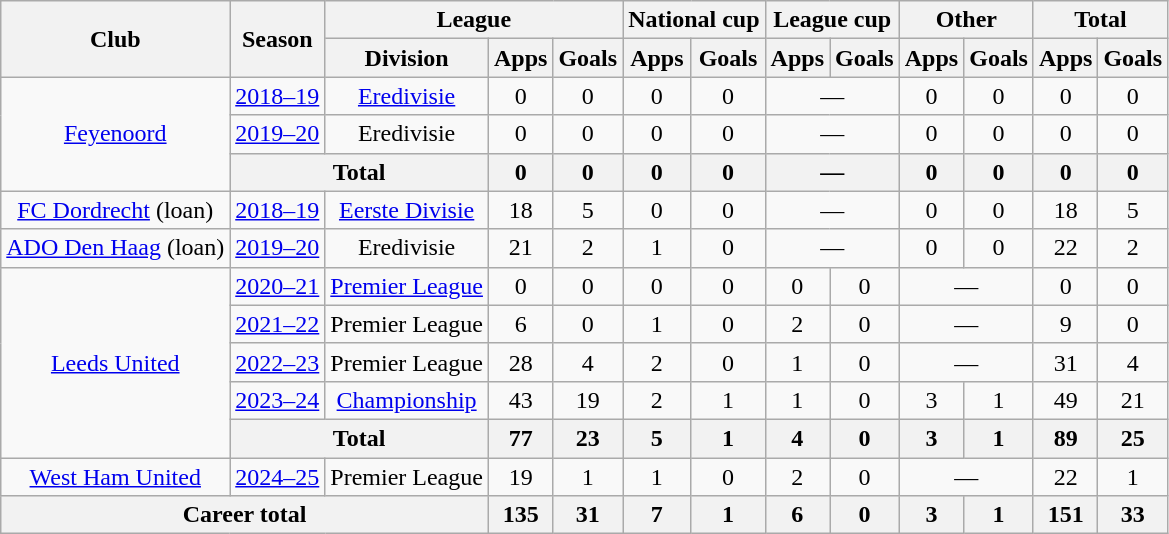<table class="wikitable" style="text-align: center">
<tr>
<th rowspan="2">Club</th>
<th rowspan="2">Season</th>
<th colspan="3">League</th>
<th colspan="2">National cup</th>
<th colspan="2">League cup</th>
<th colspan="2">Other</th>
<th colspan="2">Total</th>
</tr>
<tr>
<th>Division</th>
<th>Apps</th>
<th>Goals</th>
<th>Apps</th>
<th>Goals</th>
<th>Apps</th>
<th>Goals</th>
<th>Apps</th>
<th>Goals</th>
<th>Apps</th>
<th>Goals</th>
</tr>
<tr>
<td rowspan="3"><a href='#'>Feyenoord</a></td>
<td><a href='#'>2018–19</a></td>
<td><a href='#'>Eredivisie</a></td>
<td>0</td>
<td>0</td>
<td>0</td>
<td>0</td>
<td colspan="2">—</td>
<td>0</td>
<td>0</td>
<td>0</td>
<td>0</td>
</tr>
<tr>
<td><a href='#'>2019–20</a></td>
<td>Eredivisie</td>
<td>0</td>
<td>0</td>
<td>0</td>
<td>0</td>
<td colspan="2">—</td>
<td>0</td>
<td>0</td>
<td>0</td>
<td>0</td>
</tr>
<tr>
<th colspan="2">Total</th>
<th>0</th>
<th>0</th>
<th>0</th>
<th>0</th>
<th colspan="2">—</th>
<th>0</th>
<th>0</th>
<th>0</th>
<th>0</th>
</tr>
<tr>
<td><a href='#'>FC Dordrecht</a> (loan)</td>
<td><a href='#'>2018–19</a></td>
<td><a href='#'>Eerste Divisie</a></td>
<td>18</td>
<td>5</td>
<td>0</td>
<td>0</td>
<td colspan="2">—</td>
<td>0</td>
<td>0</td>
<td>18</td>
<td>5</td>
</tr>
<tr>
<td><a href='#'>ADO Den Haag</a> (loan)</td>
<td><a href='#'>2019–20</a></td>
<td>Eredivisie</td>
<td>21</td>
<td>2</td>
<td>1</td>
<td>0</td>
<td colspan="2">—</td>
<td>0</td>
<td>0</td>
<td>22</td>
<td>2</td>
</tr>
<tr>
<td rowspan="5"><a href='#'>Leeds United</a></td>
<td><a href='#'>2020–21</a></td>
<td><a href='#'>Premier League</a></td>
<td>0</td>
<td>0</td>
<td>0</td>
<td>0</td>
<td>0</td>
<td>0</td>
<td colspan="2">—</td>
<td>0</td>
<td>0</td>
</tr>
<tr>
<td><a href='#'>2021–22</a></td>
<td>Premier League</td>
<td>6</td>
<td>0</td>
<td>1</td>
<td>0</td>
<td>2</td>
<td>0</td>
<td colspan="2">—</td>
<td>9</td>
<td>0</td>
</tr>
<tr>
<td><a href='#'>2022–23</a></td>
<td>Premier League</td>
<td>28</td>
<td>4</td>
<td>2</td>
<td>0</td>
<td>1</td>
<td>0</td>
<td colspan="2">—</td>
<td>31</td>
<td>4</td>
</tr>
<tr>
<td><a href='#'>2023–24</a></td>
<td><a href='#'>Championship</a></td>
<td>43</td>
<td>19</td>
<td>2</td>
<td>1</td>
<td>1</td>
<td>0</td>
<td>3</td>
<td>1</td>
<td>49</td>
<td>21</td>
</tr>
<tr>
<th colspan="2">Total</th>
<th>77</th>
<th>23</th>
<th>5</th>
<th>1</th>
<th>4</th>
<th>0</th>
<th>3</th>
<th>1</th>
<th>89</th>
<th>25</th>
</tr>
<tr>
<td><a href='#'>West Ham United</a></td>
<td><a href='#'>2024–25</a></td>
<td>Premier League</td>
<td>19</td>
<td>1</td>
<td>1</td>
<td>0</td>
<td>2</td>
<td>0</td>
<td colspan="2">—</td>
<td>22</td>
<td>1</td>
</tr>
<tr>
<th colspan="3">Career total</th>
<th>135</th>
<th>31</th>
<th>7</th>
<th>1</th>
<th>6</th>
<th>0</th>
<th>3</th>
<th>1</th>
<th>151</th>
<th>33</th>
</tr>
</table>
